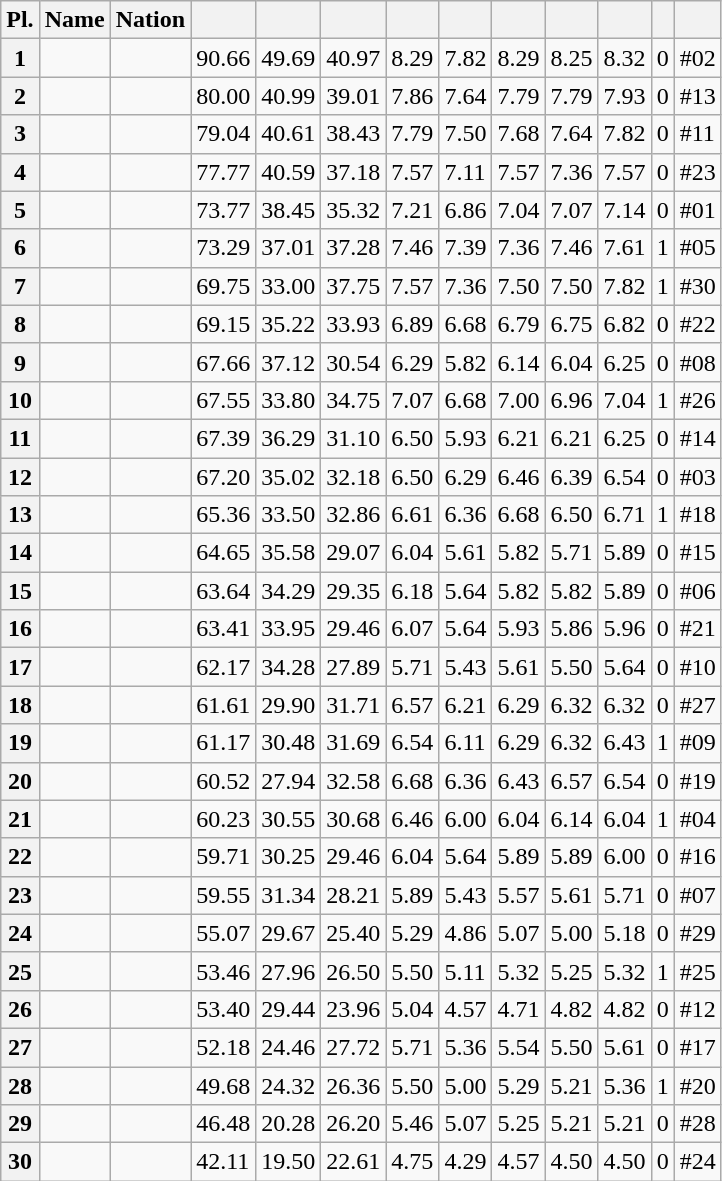<table class="wikitable sortable">
<tr>
<th>Pl.</th>
<th>Name</th>
<th>Nation</th>
<th></th>
<th></th>
<th></th>
<th></th>
<th></th>
<th></th>
<th></th>
<th></th>
<th></th>
<th></th>
</tr>
<tr>
<th>1</th>
<td></td>
<td></td>
<td>90.66</td>
<td>49.69</td>
<td>40.97</td>
<td>8.29</td>
<td>7.82</td>
<td>8.29</td>
<td>8.25</td>
<td>8.32</td>
<td>0</td>
<td>#02</td>
</tr>
<tr>
<th>2</th>
<td></td>
<td></td>
<td>80.00</td>
<td>40.99</td>
<td>39.01</td>
<td>7.86</td>
<td>7.64</td>
<td>7.79</td>
<td>7.79</td>
<td>7.93</td>
<td>0</td>
<td>#13</td>
</tr>
<tr>
<th>3</th>
<td></td>
<td></td>
<td>79.04</td>
<td>40.61</td>
<td>38.43</td>
<td>7.79</td>
<td>7.50</td>
<td>7.68</td>
<td>7.64</td>
<td>7.82</td>
<td>0</td>
<td>#11</td>
</tr>
<tr>
<th>4</th>
<td></td>
<td></td>
<td>77.77</td>
<td>40.59</td>
<td>37.18</td>
<td>7.57</td>
<td>7.11</td>
<td>7.57</td>
<td>7.36</td>
<td>7.57</td>
<td>0</td>
<td>#23</td>
</tr>
<tr>
<th>5</th>
<td></td>
<td></td>
<td>73.77</td>
<td>38.45</td>
<td>35.32</td>
<td>7.21</td>
<td>6.86</td>
<td>7.04</td>
<td>7.07</td>
<td>7.14</td>
<td>0</td>
<td>#01</td>
</tr>
<tr>
<th>6</th>
<td></td>
<td></td>
<td>73.29</td>
<td>37.01</td>
<td>37.28</td>
<td>7.46</td>
<td>7.39</td>
<td>7.36</td>
<td>7.46</td>
<td>7.61</td>
<td>1</td>
<td>#05</td>
</tr>
<tr>
<th>7</th>
<td></td>
<td></td>
<td>69.75</td>
<td>33.00</td>
<td>37.75</td>
<td>7.57</td>
<td>7.36</td>
<td>7.50</td>
<td>7.50</td>
<td>7.82</td>
<td>1</td>
<td>#30</td>
</tr>
<tr>
<th>8</th>
<td></td>
<td></td>
<td>69.15</td>
<td>35.22</td>
<td>33.93</td>
<td>6.89</td>
<td>6.68</td>
<td>6.79</td>
<td>6.75</td>
<td>6.82</td>
<td>0</td>
<td>#22</td>
</tr>
<tr>
<th>9</th>
<td></td>
<td></td>
<td>67.66</td>
<td>37.12</td>
<td>30.54</td>
<td>6.29</td>
<td>5.82</td>
<td>6.14</td>
<td>6.04</td>
<td>6.25</td>
<td>0</td>
<td>#08</td>
</tr>
<tr>
<th>10</th>
<td></td>
<td></td>
<td>67.55</td>
<td>33.80</td>
<td>34.75</td>
<td>7.07</td>
<td>6.68</td>
<td>7.00</td>
<td>6.96</td>
<td>7.04</td>
<td>1</td>
<td>#26</td>
</tr>
<tr>
<th>11</th>
<td></td>
<td></td>
<td>67.39</td>
<td>36.29</td>
<td>31.10</td>
<td>6.50</td>
<td>5.93</td>
<td>6.21</td>
<td>6.21</td>
<td>6.25</td>
<td>0</td>
<td>#14</td>
</tr>
<tr>
<th>12</th>
<td></td>
<td></td>
<td>67.20</td>
<td>35.02</td>
<td>32.18</td>
<td>6.50</td>
<td>6.29</td>
<td>6.46</td>
<td>6.39</td>
<td>6.54</td>
<td>0</td>
<td>#03</td>
</tr>
<tr>
<th>13</th>
<td></td>
<td></td>
<td>65.36</td>
<td>33.50</td>
<td>32.86</td>
<td>6.61</td>
<td>6.36</td>
<td>6.68</td>
<td>6.50</td>
<td>6.71</td>
<td>1</td>
<td>#18</td>
</tr>
<tr>
<th>14</th>
<td></td>
<td></td>
<td>64.65</td>
<td>35.58</td>
<td>29.07</td>
<td>6.04</td>
<td>5.61</td>
<td>5.82</td>
<td>5.71</td>
<td>5.89</td>
<td>0</td>
<td>#15</td>
</tr>
<tr>
<th>15</th>
<td></td>
<td></td>
<td>63.64</td>
<td>34.29</td>
<td>29.35</td>
<td>6.18</td>
<td>5.64</td>
<td>5.82</td>
<td>5.82</td>
<td>5.89</td>
<td>0</td>
<td>#06</td>
</tr>
<tr>
<th>16</th>
<td></td>
<td></td>
<td>63.41</td>
<td>33.95</td>
<td>29.46</td>
<td>6.07</td>
<td>5.64</td>
<td>5.93</td>
<td>5.86</td>
<td>5.96</td>
<td>0</td>
<td>#21</td>
</tr>
<tr>
<th>17</th>
<td></td>
<td></td>
<td>62.17</td>
<td>34.28</td>
<td>27.89</td>
<td>5.71</td>
<td>5.43</td>
<td>5.61</td>
<td>5.50</td>
<td>5.64</td>
<td>0</td>
<td>#10</td>
</tr>
<tr>
<th>18</th>
<td></td>
<td></td>
<td>61.61</td>
<td>29.90</td>
<td>31.71</td>
<td>6.57</td>
<td>6.21</td>
<td>6.29</td>
<td>6.32</td>
<td>6.32</td>
<td>0</td>
<td>#27</td>
</tr>
<tr>
<th>19</th>
<td></td>
<td></td>
<td>61.17</td>
<td>30.48</td>
<td>31.69</td>
<td>6.54</td>
<td>6.11</td>
<td>6.29</td>
<td>6.32</td>
<td>6.43</td>
<td>1</td>
<td>#09</td>
</tr>
<tr>
<th>20</th>
<td></td>
<td></td>
<td>60.52</td>
<td>27.94</td>
<td>32.58</td>
<td>6.68</td>
<td>6.36</td>
<td>6.43</td>
<td>6.57</td>
<td>6.54</td>
<td>0</td>
<td>#19</td>
</tr>
<tr>
<th>21</th>
<td></td>
<td></td>
<td>60.23</td>
<td>30.55</td>
<td>30.68</td>
<td>6.46</td>
<td>6.00</td>
<td>6.04</td>
<td>6.14</td>
<td>6.04</td>
<td>1</td>
<td>#04</td>
</tr>
<tr>
<th>22</th>
<td></td>
<td></td>
<td>59.71</td>
<td>30.25</td>
<td>29.46</td>
<td>6.04</td>
<td>5.64</td>
<td>5.89</td>
<td>5.89</td>
<td>6.00</td>
<td>0</td>
<td>#16</td>
</tr>
<tr>
<th>23</th>
<td></td>
<td></td>
<td>59.55</td>
<td>31.34</td>
<td>28.21</td>
<td>5.89</td>
<td>5.43</td>
<td>5.57</td>
<td>5.61</td>
<td>5.71</td>
<td>0</td>
<td>#07</td>
</tr>
<tr>
<th>24</th>
<td></td>
<td></td>
<td>55.07</td>
<td>29.67</td>
<td>25.40</td>
<td>5.29</td>
<td>4.86</td>
<td>5.07</td>
<td>5.00</td>
<td>5.18</td>
<td>0</td>
<td>#29</td>
</tr>
<tr>
<th>25</th>
<td></td>
<td></td>
<td>53.46</td>
<td>27.96</td>
<td>26.50</td>
<td>5.50</td>
<td>5.11</td>
<td>5.32</td>
<td>5.25</td>
<td>5.32</td>
<td>1</td>
<td>#25</td>
</tr>
<tr>
<th>26</th>
<td></td>
<td></td>
<td>53.40</td>
<td>29.44</td>
<td>23.96</td>
<td>5.04</td>
<td>4.57</td>
<td>4.71</td>
<td>4.82</td>
<td>4.82</td>
<td>0</td>
<td>#12</td>
</tr>
<tr>
<th>27</th>
<td></td>
<td></td>
<td>52.18</td>
<td>24.46</td>
<td>27.72</td>
<td>5.71</td>
<td>5.36</td>
<td>5.54</td>
<td>5.50</td>
<td>5.61</td>
<td>0</td>
<td>#17</td>
</tr>
<tr>
<th>28</th>
<td></td>
<td></td>
<td>49.68</td>
<td>24.32</td>
<td>26.36</td>
<td>5.50</td>
<td>5.00</td>
<td>5.29</td>
<td>5.21</td>
<td>5.36</td>
<td>1</td>
<td>#20</td>
</tr>
<tr>
<th>29</th>
<td></td>
<td></td>
<td>46.48</td>
<td>20.28</td>
<td>26.20</td>
<td>5.46</td>
<td>5.07</td>
<td>5.25</td>
<td>5.21</td>
<td>5.21</td>
<td>0</td>
<td>#28</td>
</tr>
<tr>
<th>30</th>
<td></td>
<td></td>
<td>42.11</td>
<td>19.50</td>
<td>22.61</td>
<td>4.75</td>
<td>4.29</td>
<td>4.57</td>
<td>4.50</td>
<td>4.50</td>
<td>0</td>
<td>#24</td>
</tr>
</table>
